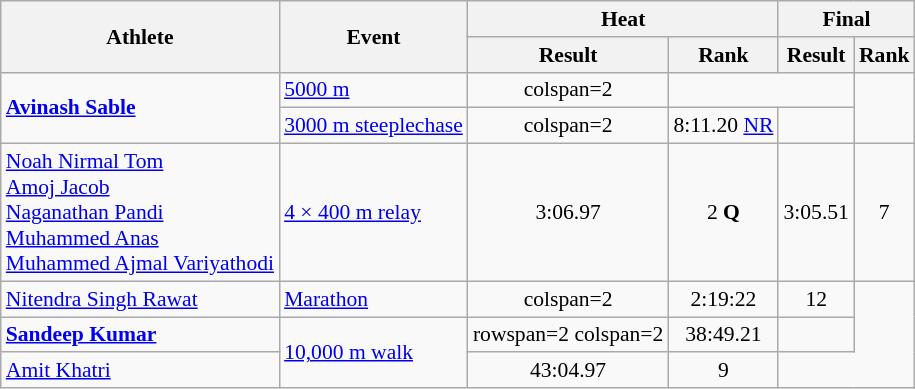<table class="wikitable" style="font-size:90%; text-align:center">
<tr>
<th rowspan=2>Athlete</th>
<th rowspan=2>Event</th>
<th colspan=2>Heat</th>
<th colspan=2>Final</th>
</tr>
<tr style="font-size:100%">
<th>Result</th>
<th>Rank</th>
<th>Result</th>
<th>Rank</th>
</tr>
<tr>
<td align=left rowspan=2><strong><a href='#'>Avinash Sable</a></strong></td>
<td align=left rowspan=1><a href='#'>5000 m</a></td>
<td>colspan=2 </td>
<td colspan=2></td>
</tr>
<tr>
<td align=left><a href='#'>3000 m steeplechase</a></td>
<td>colspan=2 </td>
<td>8:11.20 <a href='#'>NR</a></td>
<td></td>
</tr>
<tr>
<td align=left><a href='#'>Noah Nirmal Tom</a><br><a href='#'>Amoj Jacob</a><br><a href='#'>Naganathan Pandi</a><br><a href='#'>Muhammed Anas</a><br><a href='#'>Muhammed Ajmal Variyathodi</a></td>
<td align=left><a href='#'>4 × 400 m relay</a></td>
<td>3:06.97</td>
<td>2 <strong>Q</strong></td>
<td>3:05.51</td>
<td>7</td>
</tr>
<tr>
<td align=left><a href='#'>Nitendra Singh Rawat</a></td>
<td align=left><a href='#'>Marathon</a></td>
<td>colspan=2 </td>
<td>2:19:22</td>
<td>12</td>
</tr>
<tr>
<td align=left><strong><a href='#'>Sandeep Kumar</a></strong></td>
<td rowspan="2" align="left"><a href='#'>10,000 m walk</a></td>
<td>rowspan=2 colspan=2 </td>
<td>38:49.21 </td>
<td></td>
</tr>
<tr>
<td align=left><a href='#'>Amit Khatri</a></td>
<td>43:04.97 </td>
<td>9</td>
</tr>
</table>
